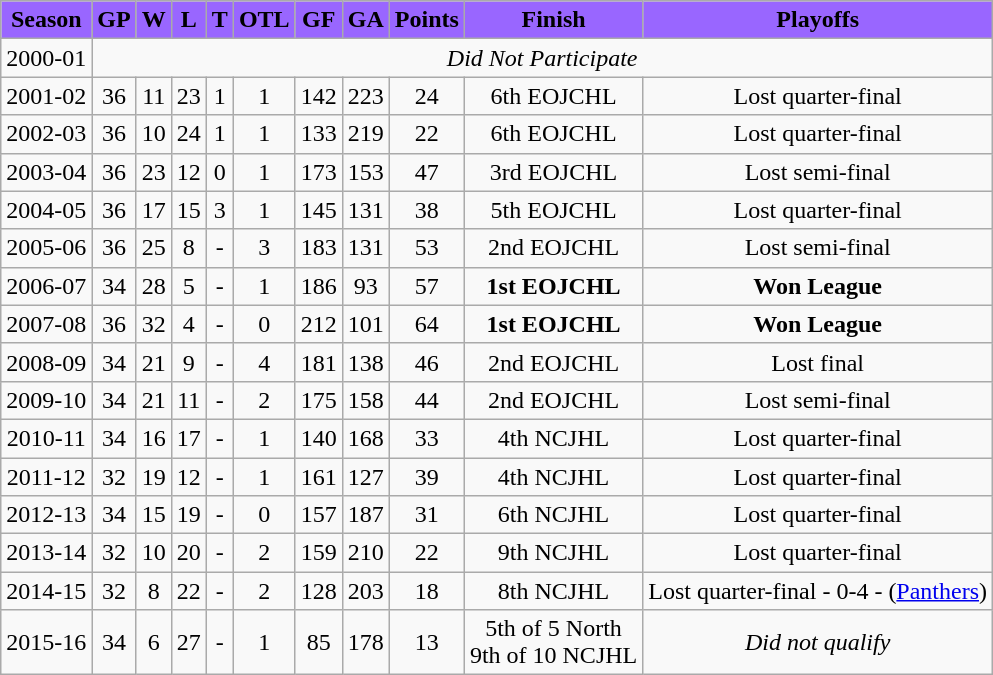<table class="wikitable">
<tr align="center" style="color: #000000" bgcolor="#9966FF">
<td><strong>Season</strong></td>
<td><strong>GP </strong></td>
<td><strong> W </strong></td>
<td><strong> L </strong></td>
<td><strong> T </strong></td>
<td><strong>OTL</strong></td>
<td><strong>GF </strong></td>
<td><strong>GA </strong></td>
<td><strong>Points</strong></td>
<td><strong>Finish</strong></td>
<td><strong>Playoffs</strong></td>
</tr>
<tr align="center">
<td>2000-01</td>
<td colspan="11"><em>Did Not Participate</em></td>
</tr>
<tr align="center">
<td>2001-02</td>
<td>36</td>
<td>11</td>
<td>23</td>
<td>1</td>
<td>1</td>
<td>142</td>
<td>223</td>
<td>24</td>
<td>6th EOJCHL</td>
<td>Lost quarter-final</td>
</tr>
<tr align="center">
<td>2002-03</td>
<td>36</td>
<td>10</td>
<td>24</td>
<td>1</td>
<td>1</td>
<td>133</td>
<td>219</td>
<td>22</td>
<td>6th EOJCHL</td>
<td>Lost quarter-final</td>
</tr>
<tr align="center">
<td>2003-04</td>
<td>36</td>
<td>23</td>
<td>12</td>
<td>0</td>
<td>1</td>
<td>173</td>
<td>153</td>
<td>47</td>
<td>3rd EOJCHL</td>
<td>Lost semi-final</td>
</tr>
<tr align="center">
<td>2004-05</td>
<td>36</td>
<td>17</td>
<td>15</td>
<td>3</td>
<td>1</td>
<td>145</td>
<td>131</td>
<td>38</td>
<td>5th EOJCHL</td>
<td>Lost quarter-final</td>
</tr>
<tr align="center">
<td>2005-06</td>
<td>36</td>
<td>25</td>
<td>8</td>
<td>-</td>
<td>3</td>
<td>183</td>
<td>131</td>
<td>53</td>
<td>2nd EOJCHL</td>
<td>Lost semi-final</td>
</tr>
<tr align="center">
<td>2006-07</td>
<td>34</td>
<td>28</td>
<td>5</td>
<td>-</td>
<td>1</td>
<td>186</td>
<td>93</td>
<td>57</td>
<td><strong>1st EOJCHL</strong></td>
<td><strong>Won League</strong></td>
</tr>
<tr align="center">
<td>2007-08</td>
<td>36</td>
<td>32</td>
<td>4</td>
<td>-</td>
<td>0</td>
<td>212</td>
<td>101</td>
<td>64</td>
<td><strong>1st EOJCHL</strong></td>
<td><strong>Won League</strong></td>
</tr>
<tr align="center">
<td>2008-09</td>
<td>34</td>
<td>21</td>
<td>9</td>
<td>-</td>
<td>4</td>
<td>181</td>
<td>138</td>
<td>46</td>
<td>2nd EOJCHL</td>
<td>Lost final</td>
</tr>
<tr align="center">
<td>2009-10</td>
<td>34</td>
<td>21</td>
<td>11</td>
<td>-</td>
<td>2</td>
<td>175</td>
<td>158</td>
<td>44</td>
<td>2nd EOJCHL</td>
<td>Lost semi-final</td>
</tr>
<tr align="center">
<td>2010-11</td>
<td>34</td>
<td>16</td>
<td>17</td>
<td>-</td>
<td>1</td>
<td>140</td>
<td>168</td>
<td>33</td>
<td>4th NCJHL</td>
<td>Lost quarter-final</td>
</tr>
<tr align="center">
<td>2011-12</td>
<td>32</td>
<td>19</td>
<td>12</td>
<td>-</td>
<td>1</td>
<td>161</td>
<td>127</td>
<td>39</td>
<td>4th NCJHL</td>
<td>Lost quarter-final</td>
</tr>
<tr align="center">
<td>2012-13</td>
<td>34</td>
<td>15</td>
<td>19</td>
<td>-</td>
<td>0</td>
<td>157</td>
<td>187</td>
<td>31</td>
<td>6th NCJHL</td>
<td>Lost quarter-final</td>
</tr>
<tr align="center">
<td>2013-14</td>
<td>32</td>
<td>10</td>
<td>20</td>
<td>-</td>
<td>2</td>
<td>159</td>
<td>210</td>
<td>22</td>
<td>9th NCJHL</td>
<td>Lost quarter-final</td>
</tr>
<tr align="center">
<td>2014-15</td>
<td>32</td>
<td>8</td>
<td>22</td>
<td>-</td>
<td>2</td>
<td>128</td>
<td>203</td>
<td>18</td>
<td>8th NCJHL</td>
<td>Lost quarter-final - 0-4 - (<a href='#'>Panthers</a>)</td>
</tr>
<tr align="center">
<td>2015-16</td>
<td>34</td>
<td>6</td>
<td>27</td>
<td>-</td>
<td>1</td>
<td>85</td>
<td>178</td>
<td>13</td>
<td>5th of 5 North<br>9th of 10 NCJHL</td>
<td><em>Did not qualify</em></td>
</tr>
</table>
